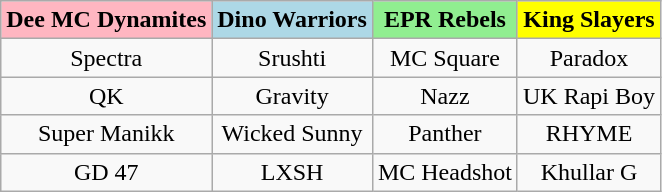<table class="wikitable" style="text-align:center">
<tr>
<td bgcolor="lightpink"><strong>Dee MC Dynamites</strong></td>
<td bgcolor="lightblue"><strong>Dino Warriors</strong></td>
<td bgcolor="lightgreen"><strong>EPR Rebels</strong></td>
<td bgcolor="yellow"><strong>King Slayers</strong></td>
</tr>
<tr>
<td>Spectra</td>
<td>Srushti</td>
<td>MC Square</td>
<td>Paradox</td>
</tr>
<tr>
<td>QK</td>
<td>Gravity</td>
<td>Nazz</td>
<td>UK Rapi Boy</td>
</tr>
<tr>
<td>Super Manikk</td>
<td>Wicked Sunny</td>
<td>Panther</td>
<td>RHYME</td>
</tr>
<tr>
<td>GD 47</td>
<td>LXSH</td>
<td>MC Headshot</td>
<td>Khullar G</td>
</tr>
</table>
